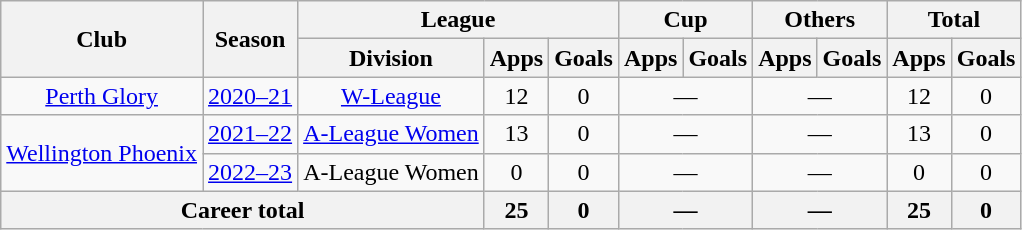<table class="wikitable" style="text-align: center;">
<tr>
<th rowspan=2>Club</th>
<th rowspan=2>Season</th>
<th colspan=3>League</th>
<th colspan=2>Cup</th>
<th colspan=2>Others</th>
<th colspan=2>Total</th>
</tr>
<tr>
<th>Division</th>
<th>Apps</th>
<th>Goals</th>
<th>Apps</th>
<th>Goals</th>
<th>Apps</th>
<th>Goals</th>
<th>Apps</th>
<th>Goals</th>
</tr>
<tr>
<td><a href='#'>Perth Glory</a></td>
<td><a href='#'>2020–21</a></td>
<td><a href='#'>W-League</a></td>
<td>12</td>
<td>0</td>
<td colspan=2>—</td>
<td colspan=2>—</td>
<td>12</td>
<td>0</td>
</tr>
<tr>
<td rowspan="2"><a href='#'>Wellington Phoenix</a></td>
<td><a href='#'>2021–22</a></td>
<td><a href='#'>A-League Women</a></td>
<td>13</td>
<td>0</td>
<td colspan=2>—</td>
<td colspan=2>—</td>
<td>13</td>
<td>0</td>
</tr>
<tr>
<td><a href='#'>2022–23</a></td>
<td>A-League Women</td>
<td>0</td>
<td>0</td>
<td colspan=2>—</td>
<td colspan=2>—</td>
<td>0</td>
<td>0</td>
</tr>
<tr>
<th colspan=3>Career total</th>
<th>25</th>
<th>0</th>
<th colspan=2>—</th>
<th colspan=2>—</th>
<th>25</th>
<th>0</th>
</tr>
</table>
